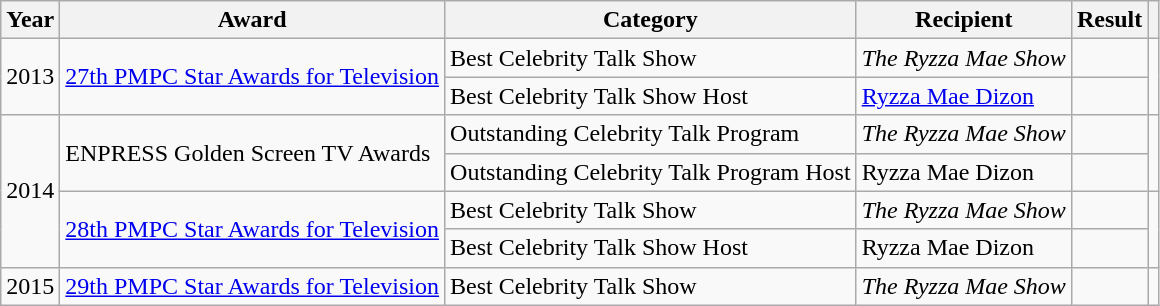<table class="wikitable">
<tr>
<th>Year</th>
<th>Award</th>
<th>Category</th>
<th>Recipient</th>
<th>Result</th>
<th></th>
</tr>
<tr>
<td rowspan=2>2013</td>
<td rowspan=2><a href='#'>27th PMPC Star Awards for Television</a></td>
<td>Best Celebrity Talk Show</td>
<td><em>The Ryzza Mae Show</em></td>
<td></td>
<td rowspan=2></td>
</tr>
<tr>
<td>Best Celebrity Talk Show Host</td>
<td><a href='#'>Ryzza Mae Dizon</a></td>
<td></td>
</tr>
<tr>
<td rowspan=4>2014</td>
<td rowspan=2>ENPRESS Golden Screen TV Awards</td>
<td>Outstanding Celebrity Talk Program</td>
<td><em>The Ryzza Mae Show</em></td>
<td></td>
<td rowspan=2></td>
</tr>
<tr>
<td>Outstanding Celebrity Talk Program Host</td>
<td>Ryzza Mae Dizon</td>
<td></td>
</tr>
<tr>
<td rowspan=2><a href='#'>28th PMPC Star Awards for Television</a></td>
<td>Best Celebrity Talk Show</td>
<td><em>The Ryzza Mae Show</em></td>
<td></td>
<td rowspan=2></td>
</tr>
<tr>
<td>Best Celebrity Talk Show Host</td>
<td>Ryzza Mae Dizon</td>
<td></td>
</tr>
<tr>
<td>2015</td>
<td><a href='#'>29th PMPC Star Awards for Television</a></td>
<td>Best Celebrity Talk Show</td>
<td><em>The Ryzza Mae Show</em></td>
<td></td>
<td></td>
</tr>
</table>
